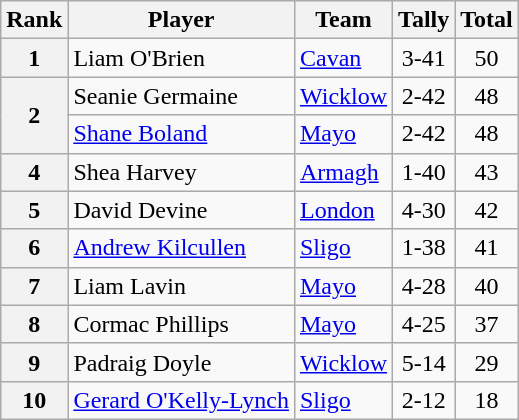<table class="wikitable sortable">
<tr>
<th>Rank</th>
<th>Player</th>
<th>Team</th>
<th>Tally</th>
<th>Total</th>
</tr>
<tr>
<th>1</th>
<td>Liam O'Brien</td>
<td><a href='#'>Cavan</a></td>
<td align=center>3-41</td>
<td align=center>50</td>
</tr>
<tr>
<th rowspan="2">2</th>
<td>Seanie Germaine</td>
<td><a href='#'>Wicklow</a></td>
<td align=center>2-42</td>
<td align=center>48</td>
</tr>
<tr>
<td><a href='#'>Shane Boland</a></td>
<td><a href='#'>Mayo</a></td>
<td align=center>2-42</td>
<td align=center>48</td>
</tr>
<tr>
<th>4</th>
<td>Shea Harvey</td>
<td><a href='#'>Armagh</a></td>
<td align=center>1-40</td>
<td align=center>43</td>
</tr>
<tr>
<th>5</th>
<td>David Devine</td>
<td><a href='#'>London</a></td>
<td align=center>4-30</td>
<td align=center>42</td>
</tr>
<tr>
<th>6</th>
<td><a href='#'>Andrew Kilcullen</a></td>
<td><a href='#'>Sligo</a></td>
<td align=center>1-38</td>
<td align=center>41</td>
</tr>
<tr>
<th>7</th>
<td>Liam Lavin</td>
<td><a href='#'>Mayo</a></td>
<td align=center>4-28</td>
<td align=center>40</td>
</tr>
<tr>
<th>8</th>
<td>Cormac Phillips</td>
<td><a href='#'>Mayo</a></td>
<td align=center>4-25</td>
<td align=center>37</td>
</tr>
<tr>
<th>9</th>
<td>Padraig Doyle</td>
<td><a href='#'>Wicklow</a></td>
<td align=center>5-14</td>
<td align=center>29</td>
</tr>
<tr>
<th>10</th>
<td><a href='#'>Gerard O'Kelly-Lynch</a></td>
<td><a href='#'>Sligo</a></td>
<td align=center>2-12</td>
<td align=center>18</td>
</tr>
</table>
